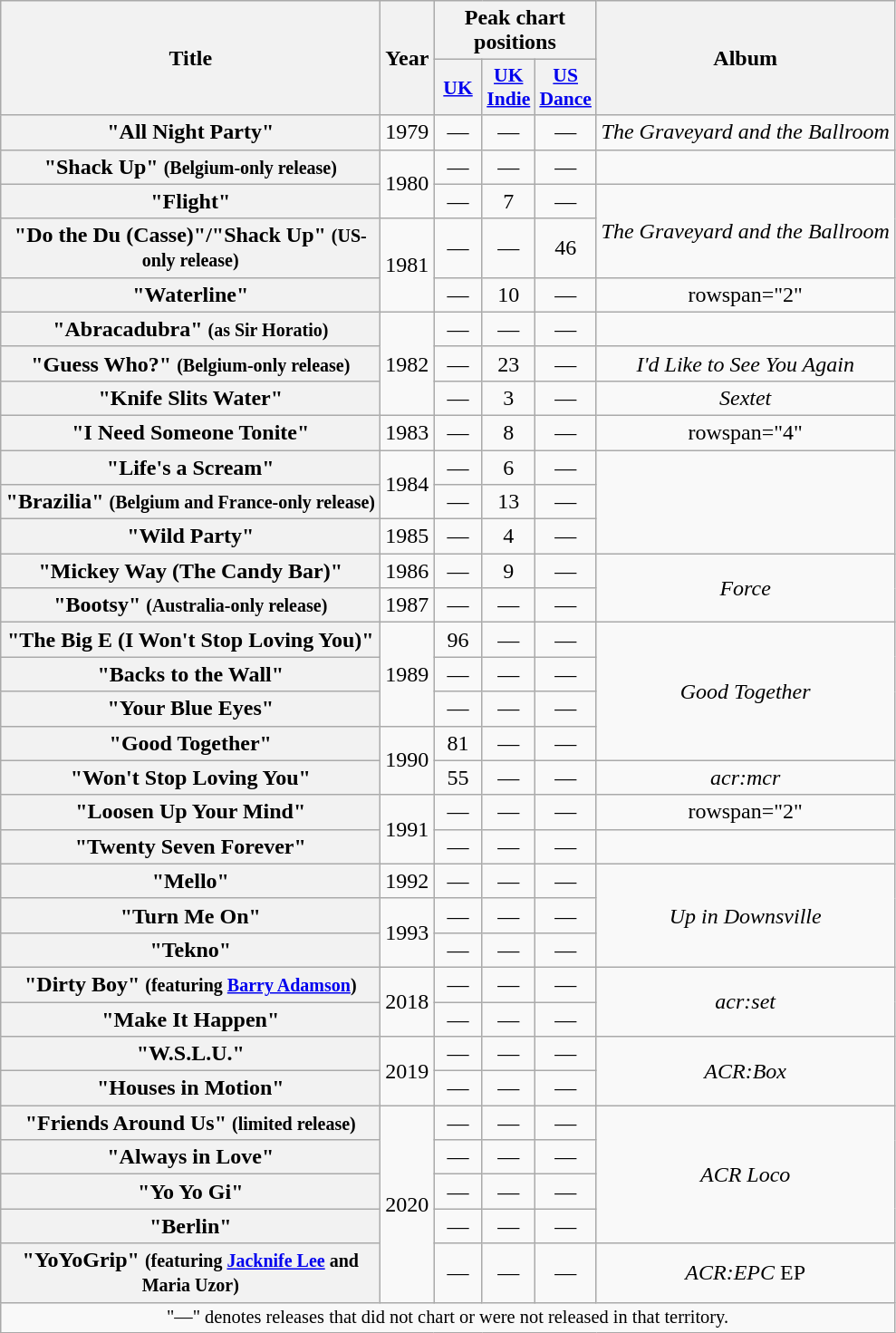<table class="wikitable plainrowheaders" style="text-align:center;">
<tr>
<th rowspan="2" scope="col" style="width:17em;">Title</th>
<th rowspan="2" scope="col" style="width:2em;">Year</th>
<th colspan="3">Peak chart positions</th>
<th rowspan="2">Album</th>
</tr>
<tr>
<th scope="col" style="width:2em;font-size:90%;"><a href='#'>UK</a><br></th>
<th scope="col" style="width:2em;font-size:90%;"><a href='#'>UK Indie</a><br></th>
<th scope="col" style="width:2em;font-size:90%;"><a href='#'>US Dance</a><br></th>
</tr>
<tr>
<th scope="row">"All Night Party"</th>
<td>1979</td>
<td>—</td>
<td>—</td>
<td>—</td>
<td><em>The Graveyard and the Ballroom</em></td>
</tr>
<tr>
<th scope="row">"Shack Up" <small>(Belgium-only release)</small></th>
<td rowspan="2">1980</td>
<td>—</td>
<td>—</td>
<td>—</td>
<td></td>
</tr>
<tr>
<th scope="row">"Flight"</th>
<td>—</td>
<td>7</td>
<td>—</td>
<td rowspan="2"><em>The Graveyard and the Ballroom</em></td>
</tr>
<tr>
<th scope="row">"Do the Du (Casse)"/"Shack Up" <small>(US-only release)</small></th>
<td rowspan="2">1981</td>
<td>—</td>
<td>—</td>
<td>46</td>
</tr>
<tr>
<th scope="row">"Waterline"</th>
<td>—</td>
<td>10</td>
<td>—</td>
<td>rowspan="2" </td>
</tr>
<tr>
<th scope="row">"Abracadubra" <small>(as Sir Horatio)</small></th>
<td rowspan="3">1982</td>
<td>—</td>
<td>—</td>
<td>—</td>
</tr>
<tr>
<th scope="row">"Guess Who?" <small>(Belgium-only release)</small></th>
<td>—</td>
<td>23</td>
<td>—</td>
<td><em>I'd Like to See You Again</em></td>
</tr>
<tr>
<th scope="row">"Knife Slits Water"</th>
<td>—</td>
<td>3</td>
<td>—</td>
<td><em>Sextet</em></td>
</tr>
<tr>
<th scope="row">"I Need Someone Tonite"</th>
<td>1983</td>
<td>—</td>
<td>8</td>
<td>—</td>
<td>rowspan="4" </td>
</tr>
<tr>
<th scope="row">"Life's a Scream"</th>
<td rowspan="2">1984</td>
<td>—</td>
<td>6</td>
<td>—</td>
</tr>
<tr>
<th scope="row">"Brazilia" <small>(Belgium and France-only release)</small></th>
<td>—</td>
<td>13</td>
<td>—</td>
</tr>
<tr>
<th scope="row">"Wild Party"</th>
<td>1985</td>
<td>—</td>
<td>4</td>
<td>—</td>
</tr>
<tr>
<th scope="row">"Mickey Way (The Candy Bar)"</th>
<td>1986</td>
<td>—</td>
<td>9</td>
<td>—</td>
<td rowspan="2"><em>Force</em></td>
</tr>
<tr>
<th scope="row">"Bootsy" <small>(Australia-only release)</small></th>
<td>1987</td>
<td>—</td>
<td>—</td>
<td>—</td>
</tr>
<tr>
<th scope="row">"The Big E (I Won't Stop Loving You)"</th>
<td rowspan="3">1989</td>
<td>96</td>
<td>—</td>
<td>—</td>
<td rowspan="4"><em>Good Together</em></td>
</tr>
<tr>
<th scope="row">"Backs to the Wall"</th>
<td>—</td>
<td>—</td>
<td>—</td>
</tr>
<tr>
<th scope="row">"Your Blue Eyes"</th>
<td>—</td>
<td>—</td>
<td>—</td>
</tr>
<tr>
<th scope="row">"Good Together"</th>
<td rowspan="2">1990</td>
<td>81</td>
<td>—</td>
<td>—</td>
</tr>
<tr>
<th scope="row">"Won't Stop Loving You"</th>
<td>55</td>
<td>—</td>
<td>—</td>
<td><em>acr:mcr</em></td>
</tr>
<tr>
<th scope="row">"Loosen Up Your Mind"</th>
<td rowspan="2">1991</td>
<td>—</td>
<td>—</td>
<td>—</td>
<td>rowspan="2" </td>
</tr>
<tr>
<th scope="row">"Twenty Seven Forever"</th>
<td>—</td>
<td>—</td>
<td>—</td>
</tr>
<tr>
<th scope="row">"Mello"</th>
<td>1992</td>
<td>—</td>
<td>—</td>
<td>—</td>
<td rowspan="3"><em>Up in Downsville</em></td>
</tr>
<tr>
<th scope="row">"Turn Me On"</th>
<td rowspan="2">1993</td>
<td>—</td>
<td>—</td>
<td>—</td>
</tr>
<tr>
<th scope="row">"Tekno"</th>
<td>—</td>
<td>—</td>
<td>—</td>
</tr>
<tr>
<th scope="row">"Dirty Boy" <small>(featuring <a href='#'>Barry Adamson</a>)</small></th>
<td rowspan="2">2018</td>
<td>—</td>
<td>—</td>
<td>—</td>
<td rowspan="2"><em>acr:set</em></td>
</tr>
<tr>
<th scope="row">"Make It Happen"</th>
<td>—</td>
<td>—</td>
<td>—</td>
</tr>
<tr>
<th scope="row">"W.S.L.U."</th>
<td rowspan="2">2019</td>
<td>—</td>
<td>—</td>
<td>—</td>
<td rowspan="2"><em>ACR:Box</em></td>
</tr>
<tr>
<th scope="row">"Houses in Motion"</th>
<td>—</td>
<td>—</td>
<td>—</td>
</tr>
<tr>
<th scope="row">"Friends Around Us" <small>(limited release)</small></th>
<td rowspan="5">2020</td>
<td>—</td>
<td>—</td>
<td>—</td>
<td rowspan="4"><em>ACR Loco</em></td>
</tr>
<tr>
<th scope="row">"Always in Love"</th>
<td>—</td>
<td>—</td>
<td>—</td>
</tr>
<tr>
<th scope="row">"Yo Yo Gi"</th>
<td>—</td>
<td>—</td>
<td>—</td>
</tr>
<tr>
<th scope="row">"Berlin"</th>
<td>—</td>
<td>—</td>
<td>—</td>
</tr>
<tr>
<th scope="row">"YoYoGrip" <small>(featuring <a href='#'>Jacknife Lee</a> and Maria Uzor)</small></th>
<td>—</td>
<td>—</td>
<td>—</td>
<td><em>ACR:EPC</em> EP</td>
</tr>
<tr>
<td colspan="6" style="font-size:85%">"—" denotes releases that did not chart or were not released in that territory.</td>
</tr>
</table>
